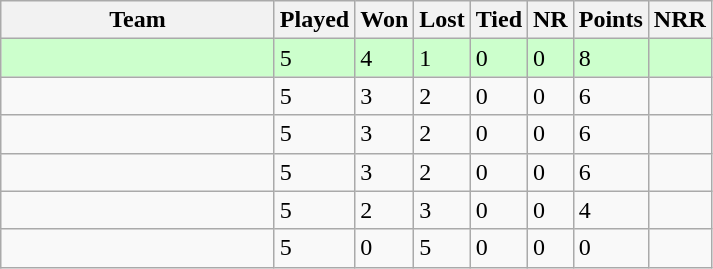<table class="wikitable">
<tr>
<th width=175>Team</th>
<th>Played</th>
<th>Won</th>
<th>Lost</th>
<th>Tied</th>
<th>NR</th>
<th>Points</th>
<th>NRR</th>
</tr>
<tr style="background:#ccffcc">
<td></td>
<td>5</td>
<td>4</td>
<td>1</td>
<td>0</td>
<td>0</td>
<td>8</td>
<td></td>
</tr>
<tr>
<td></td>
<td>5</td>
<td>3</td>
<td>2</td>
<td>0</td>
<td>0</td>
<td>6</td>
<td></td>
</tr>
<tr>
<td></td>
<td>5</td>
<td>3</td>
<td>2</td>
<td>0</td>
<td>0</td>
<td>6</td>
<td></td>
</tr>
<tr>
<td></td>
<td>5</td>
<td>3</td>
<td>2</td>
<td>0</td>
<td>0</td>
<td>6</td>
<td></td>
</tr>
<tr>
<td></td>
<td>5</td>
<td>2</td>
<td>3</td>
<td>0</td>
<td>0</td>
<td>4</td>
<td></td>
</tr>
<tr>
<td></td>
<td>5</td>
<td>0</td>
<td>5</td>
<td>0</td>
<td>0</td>
<td>0</td>
<td></td>
</tr>
</table>
